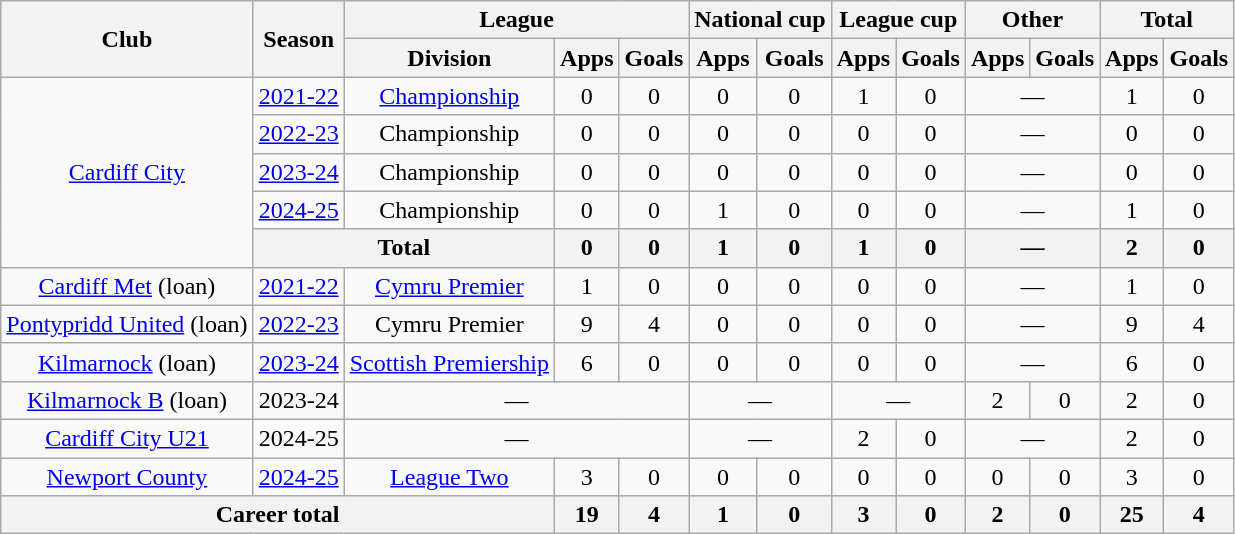<table class="wikitable" style="text-align:center">
<tr>
<th rowspan="2">Club</th>
<th rowspan="2">Season</th>
<th colspan="3">League</th>
<th colspan="2">National cup</th>
<th colspan="2">League cup</th>
<th colspan="2">Other</th>
<th colspan="2">Total</th>
</tr>
<tr>
<th>Division</th>
<th>Apps</th>
<th>Goals</th>
<th>Apps</th>
<th>Goals</th>
<th>Apps</th>
<th>Goals</th>
<th>Apps</th>
<th>Goals</th>
<th>Apps</th>
<th>Goals</th>
</tr>
<tr>
<td rowspan="5"><a href='#'>Cardiff City</a></td>
<td><a href='#'>2021-22</a></td>
<td><a href='#'>Championship</a></td>
<td>0</td>
<td>0</td>
<td>0</td>
<td>0</td>
<td>1</td>
<td>0</td>
<td colspan="2">—</td>
<td>1</td>
<td>0</td>
</tr>
<tr>
<td><a href='#'>2022-23</a></td>
<td>Championship</td>
<td>0</td>
<td>0</td>
<td>0</td>
<td>0</td>
<td>0</td>
<td>0</td>
<td colspan="2">—</td>
<td>0</td>
<td>0</td>
</tr>
<tr>
<td><a href='#'>2023-24</a></td>
<td>Championship</td>
<td>0</td>
<td>0</td>
<td>0</td>
<td>0</td>
<td>0</td>
<td>0</td>
<td colspan="2">—</td>
<td>0</td>
<td>0</td>
</tr>
<tr>
<td><a href='#'>2024-25</a></td>
<td>Championship</td>
<td>0</td>
<td>0</td>
<td>1</td>
<td>0</td>
<td>0</td>
<td>0</td>
<td colspan="2">—</td>
<td>1</td>
<td>0</td>
</tr>
<tr>
<th colspan="2">Total</th>
<th>0</th>
<th>0</th>
<th>1</th>
<th>0</th>
<th>1</th>
<th>0</th>
<th colspan="2">—</th>
<th>2</th>
<th>0</th>
</tr>
<tr>
<td><a href='#'>Cardiff Met</a> (loan)</td>
<td><a href='#'>2021-22</a></td>
<td><a href='#'>Cymru Premier</a></td>
<td>1</td>
<td>0</td>
<td>0</td>
<td>0</td>
<td>0</td>
<td>0</td>
<td colspan="2">—</td>
<td>1</td>
<td>0</td>
</tr>
<tr>
<td><a href='#'>Pontypridd United</a> (loan)</td>
<td><a href='#'>2022-23</a></td>
<td>Cymru Premier</td>
<td>9</td>
<td>4</td>
<td>0</td>
<td>0</td>
<td>0</td>
<td>0</td>
<td colspan="2">—</td>
<td>9</td>
<td>4</td>
</tr>
<tr>
<td><a href='#'>Kilmarnock</a> (loan)</td>
<td><a href='#'>2023-24</a></td>
<td><a href='#'>Scottish Premiership</a></td>
<td>6</td>
<td>0</td>
<td>0</td>
<td>0</td>
<td>0</td>
<td>0</td>
<td colspan="2">—</td>
<td>6</td>
<td>0</td>
</tr>
<tr>
<td><a href='#'>Kilmarnock B</a> (loan)</td>
<td>2023-24</td>
<td colspan="3">—</td>
<td colspan="2">—</td>
<td colspan="2">—</td>
<td>2</td>
<td>0</td>
<td>2</td>
<td>0</td>
</tr>
<tr>
<td><a href='#'>Cardiff City U21</a></td>
<td>2024-25</td>
<td colspan="3">—</td>
<td colspan="2">—</td>
<td>2</td>
<td>0</td>
<td colspan="2">—</td>
<td>2</td>
<td>0</td>
</tr>
<tr>
<td><a href='#'>Newport County</a></td>
<td><a href='#'>2024-25</a></td>
<td><a href='#'>League Two</a></td>
<td>3</td>
<td>0</td>
<td>0</td>
<td>0</td>
<td>0</td>
<td>0</td>
<td>0</td>
<td>0</td>
<td>3</td>
<td>0</td>
</tr>
<tr>
<th colspan="3">Career total</th>
<th>19</th>
<th>4</th>
<th>1</th>
<th>0</th>
<th>3</th>
<th>0</th>
<th>2</th>
<th>0</th>
<th>25</th>
<th>4</th>
</tr>
</table>
